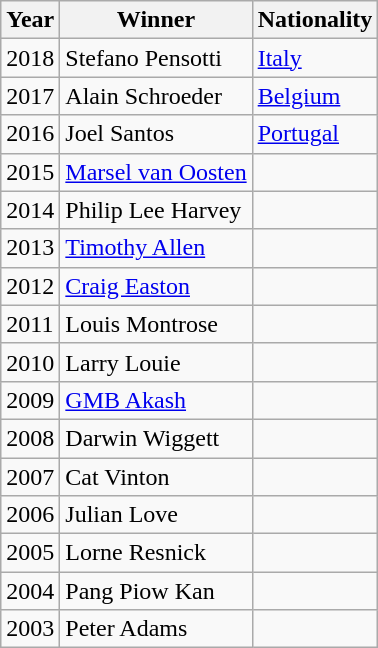<table class="wikitable" border="1">
<tr>
<th><strong>Year</strong></th>
<th><strong>Winner</strong></th>
<th><strong>Nationality</strong></th>
</tr>
<tr>
<td>2018</td>
<td>Stefano Pensotti</td>
<td><a href='#'>Italy</a></td>
</tr>
<tr>
<td>2017</td>
<td>Alain Schroeder</td>
<td><a href='#'>Belgium</a></td>
</tr>
<tr>
<td>2016</td>
<td>Joel Santos</td>
<td><a href='#'>Portugal</a></td>
</tr>
<tr>
<td>2015</td>
<td><a href='#'>Marsel van Oosten</a></td>
<td></td>
</tr>
<tr>
<td>2014</td>
<td>Philip Lee Harvey</td>
<td></td>
</tr>
<tr>
<td>2013</td>
<td><a href='#'>Timothy Allen</a></td>
<td></td>
</tr>
<tr>
<td>2012</td>
<td><a href='#'>Craig Easton</a></td>
<td></td>
</tr>
<tr>
<td>2011</td>
<td>Louis Montrose</td>
<td></td>
</tr>
<tr>
<td>2010</td>
<td>Larry Louie</td>
<td></td>
</tr>
<tr>
<td>2009</td>
<td><a href='#'>GMB Akash</a></td>
<td></td>
</tr>
<tr>
<td>2008</td>
<td>Darwin Wiggett</td>
<td></td>
</tr>
<tr>
<td>2007</td>
<td>Cat Vinton</td>
<td></td>
</tr>
<tr>
<td>2006</td>
<td>Julian Love</td>
<td></td>
</tr>
<tr>
<td>2005</td>
<td>Lorne Resnick</td>
<td></td>
</tr>
<tr>
<td>2004</td>
<td>Pang Piow Kan</td>
<td></td>
</tr>
<tr>
<td>2003</td>
<td>Peter Adams</td>
<td></td>
</tr>
</table>
